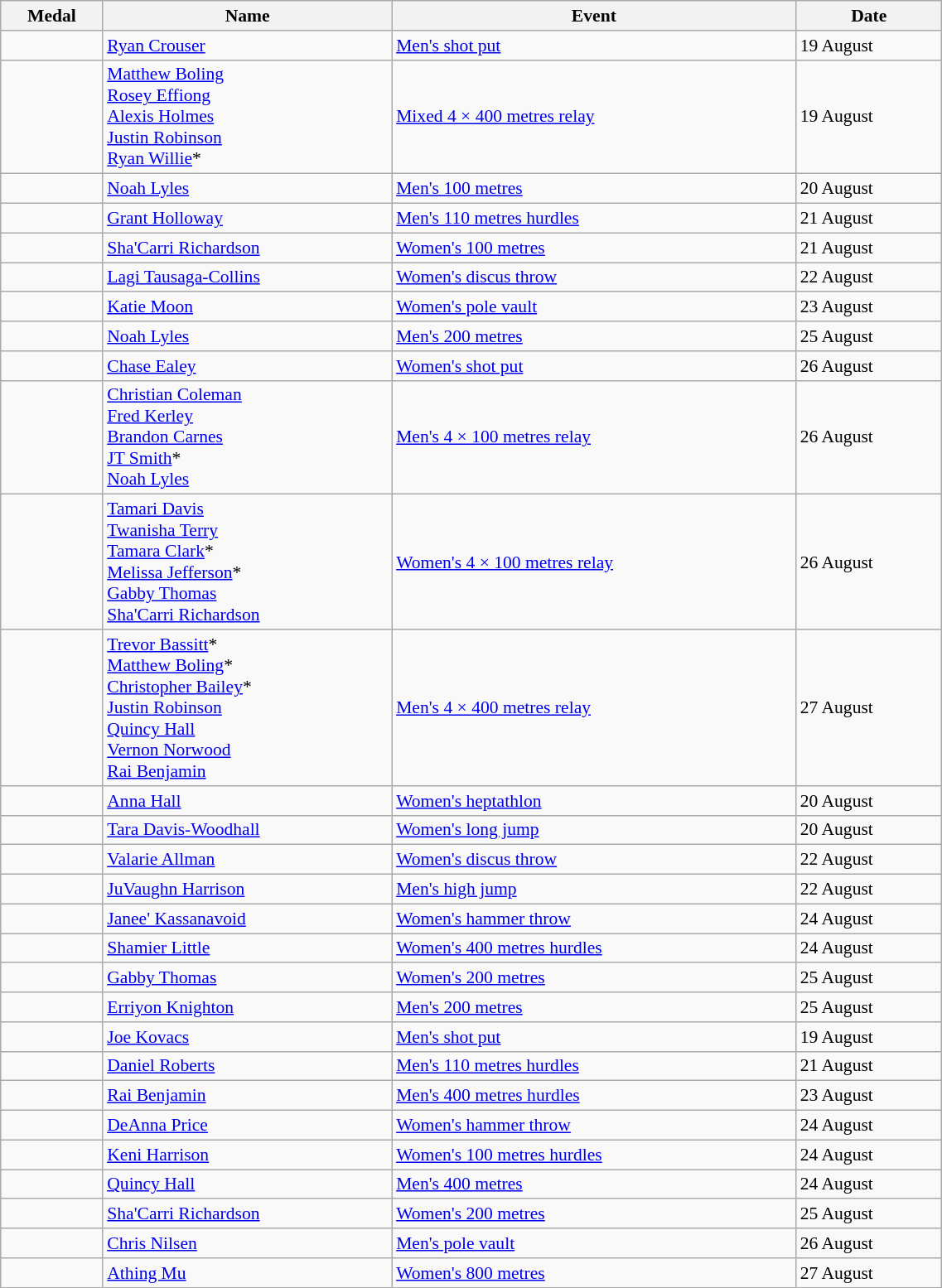<table class="wikitable" style="font-size:90%" width=60%>
<tr>
<th>Medal</th>
<th>Name</th>
<th>Event</th>
<th>Date</th>
</tr>
<tr>
<td></td>
<td><a href='#'>Ryan Crouser</a></td>
<td><a href='#'>Men's shot put</a></td>
<td>19 August</td>
</tr>
<tr>
<td></td>
<td><a href='#'>Matthew Boling</a><br><a href='#'>Rosey Effiong</a><br><a href='#'>Alexis Holmes</a><br><a href='#'>Justin Robinson</a><br><a href='#'>Ryan Willie</a>*</td>
<td><a href='#'>Mixed 4 × 400 metres relay</a></td>
<td>19 August</td>
</tr>
<tr>
<td></td>
<td><a href='#'>Noah Lyles</a></td>
<td><a href='#'>Men's 100 metres</a></td>
<td>20 August</td>
</tr>
<tr>
<td></td>
<td><a href='#'>Grant Holloway</a></td>
<td><a href='#'>Men's 110 metres hurdles</a></td>
<td>21 August</td>
</tr>
<tr>
<td></td>
<td><a href='#'>Sha'Carri Richardson</a></td>
<td><a href='#'>Women's 100 metres</a></td>
<td>21 August</td>
</tr>
<tr>
<td></td>
<td><a href='#'>Lagi Tausaga-Collins</a></td>
<td><a href='#'>Women's discus throw</a></td>
<td>22 August</td>
</tr>
<tr>
<td></td>
<td><a href='#'>Katie Moon</a></td>
<td><a href='#'>Women's pole vault</a></td>
<td>23 August</td>
</tr>
<tr>
<td></td>
<td><a href='#'>Noah Lyles</a></td>
<td><a href='#'>Men's 200 metres</a></td>
<td>25 August</td>
</tr>
<tr>
<td></td>
<td><a href='#'>Chase Ealey</a></td>
<td><a href='#'>Women's shot put</a></td>
<td>26 August</td>
</tr>
<tr>
<td></td>
<td><a href='#'>Christian Coleman</a><br><a href='#'>Fred Kerley</a><br><a href='#'>Brandon Carnes</a><br><a href='#'>JT Smith</a>*<br><a href='#'>Noah Lyles</a></td>
<td><a href='#'>Men's 4 × 100 metres relay</a></td>
<td>26 August</td>
</tr>
<tr>
<td></td>
<td><a href='#'>Tamari Davis</a><br><a href='#'>Twanisha Terry</a><br><a href='#'>Tamara Clark</a>*<br><a href='#'>Melissa Jefferson</a>*<br><a href='#'>Gabby Thomas</a><br><a href='#'>Sha'Carri Richardson</a></td>
<td><a href='#'>Women's 4 × 100 metres relay</a></td>
<td>26 August</td>
</tr>
<tr>
<td></td>
<td><a href='#'>Trevor Bassitt</a>*<br><a href='#'>Matthew Boling</a>*<br><a href='#'>Christopher Bailey</a>*<br><a href='#'>Justin Robinson</a><br><a href='#'>Quincy Hall</a><br><a href='#'>Vernon Norwood</a><br><a href='#'>Rai Benjamin</a></td>
<td><a href='#'>Men's 4 × 400 metres relay</a></td>
<td>27 August</td>
</tr>
<tr>
<td></td>
<td><a href='#'>Anna Hall</a></td>
<td><a href='#'>Women's heptathlon</a></td>
<td>20 August</td>
</tr>
<tr>
<td></td>
<td><a href='#'>Tara Davis-Woodhall</a></td>
<td><a href='#'>Women's long jump</a></td>
<td>20 August</td>
</tr>
<tr>
<td></td>
<td><a href='#'>Valarie Allman</a></td>
<td><a href='#'>Women's discus throw</a></td>
<td>22 August</td>
</tr>
<tr>
<td></td>
<td><a href='#'>JuVaughn Harrison</a></td>
<td><a href='#'>Men's high jump</a></td>
<td>22 August</td>
</tr>
<tr>
<td></td>
<td><a href='#'>Janee' Kassanavoid</a></td>
<td><a href='#'>Women's hammer throw</a></td>
<td>24 August</td>
</tr>
<tr>
<td></td>
<td><a href='#'>Shamier Little</a></td>
<td><a href='#'>Women's 400 metres hurdles</a></td>
<td>24 August</td>
</tr>
<tr>
<td></td>
<td><a href='#'>Gabby Thomas</a></td>
<td><a href='#'>Women's 200 metres</a></td>
<td>25 August</td>
</tr>
<tr>
<td></td>
<td><a href='#'>Erriyon Knighton</a></td>
<td><a href='#'>Men's 200 metres</a></td>
<td>25 August</td>
</tr>
<tr>
<td></td>
<td><a href='#'>Joe Kovacs</a></td>
<td><a href='#'>Men's shot put</a></td>
<td>19 August</td>
</tr>
<tr>
<td></td>
<td><a href='#'>Daniel Roberts</a></td>
<td><a href='#'>Men's 110 metres hurdles</a></td>
<td>21 August</td>
</tr>
<tr>
<td></td>
<td><a href='#'>Rai Benjamin</a></td>
<td><a href='#'>Men's 400 metres hurdles</a></td>
<td>23 August</td>
</tr>
<tr>
<td></td>
<td><a href='#'>DeAnna Price</a></td>
<td><a href='#'>Women's hammer throw</a></td>
<td>24 August</td>
</tr>
<tr>
<td></td>
<td><a href='#'>Keni Harrison</a></td>
<td><a href='#'>Women's 100 metres hurdles</a></td>
<td>24 August</td>
</tr>
<tr>
<td></td>
<td><a href='#'>Quincy Hall</a></td>
<td><a href='#'>Men's 400 metres</a></td>
<td>24 August</td>
</tr>
<tr>
<td></td>
<td><a href='#'>Sha'Carri Richardson</a></td>
<td><a href='#'>Women's 200 metres</a></td>
<td>25 August</td>
</tr>
<tr>
<td></td>
<td><a href='#'>Chris Nilsen</a></td>
<td><a href='#'>Men's pole vault</a></td>
<td>26 August</td>
</tr>
<tr>
<td></td>
<td><a href='#'>Athing Mu</a></td>
<td><a href='#'>Women's 800 metres</a></td>
<td>27 August</td>
</tr>
</table>
